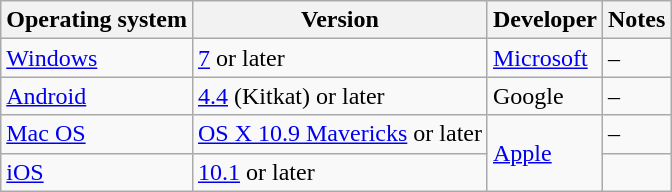<table class="wikitable mw-collapsible mw-collapsed">
<tr>
<th>Operating system</th>
<th>Version</th>
<th>Developer</th>
<th>Notes</th>
</tr>
<tr>
<td><a href='#'>Windows</a></td>
<td><a href='#'>7</a> or later</td>
<td><a href='#'>Microsoft</a></td>
<td>–</td>
</tr>
<tr>
<td><a href='#'>Android</a></td>
<td><a href='#'>4.4</a> (Kitkat) or later</td>
<td>Google</td>
<td>–</td>
</tr>
<tr>
<td><a href='#'>Mac OS</a></td>
<td><a href='#'>OS X 10.9 Mavericks</a> or later</td>
<td rowspan="2"><a href='#'>Apple</a></td>
<td>–</td>
</tr>
<tr>
<td><a href='#'>iOS</a></td>
<td><a href='#'>10.1</a> or later</td>
</tr>
</table>
